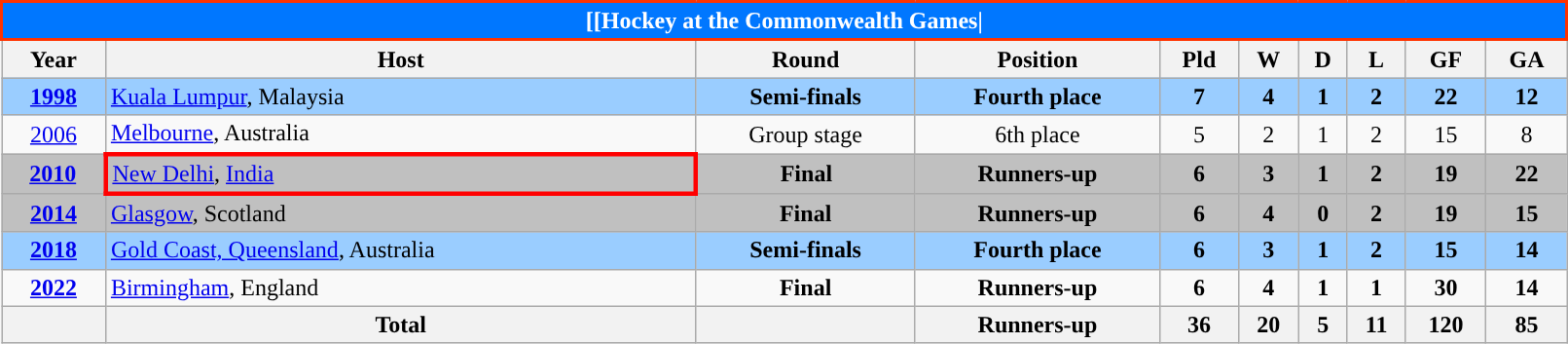<table class="wikitable" style="text-align: center; width:85%">
<tr>
<th colspan=10 style="background: #0077FF;border: 2px solid #ff3300;color: #FFFFFF;">[[Hockey at the Commonwealth Games|</th>
</tr>
<tr>
<th>Year</th>
<th>Host</th>
<th>Round</th>
<th>Position</th>
<th>Pld</th>
<th>W</th>
<th>D</th>
<th>L</th>
<th>GF</th>
<th>GA</th>
</tr>
<tr style="background:#9acdff;">
<td><strong><a href='#'>1998</a></strong></td>
<td align=left> <a href='#'>Kuala Lumpur</a>, Malaysia</td>
<td><strong>Semi-finals</strong></td>
<td><strong>Fourth place</strong></td>
<td><strong>7</strong></td>
<td><strong>4</strong></td>
<td><strong>1</strong></td>
<td><strong>2</strong></td>
<td><strong>22</strong></td>
<td><strong>12</strong></td>
</tr>
<tr>
<td><a href='#'>2006</a></td>
<td align=left> <a href='#'>Melbourne</a>, Australia</td>
<td>Group stage</td>
<td>6th place</td>
<td>5</td>
<td>2</td>
<td>1</td>
<td>2</td>
<td>15</td>
<td>8</td>
</tr>
<tr style="background:Silver;">
<td><strong><a href='#'>2010</a></strong></td>
<td style="border: 3px solid red"align=left> <a href='#'>New Delhi</a>, <a href='#'>India</a></td>
<td><strong>Final</strong></td>
<td><strong>Runners-up</strong></td>
<td><strong>6</strong></td>
<td><strong>3</strong></td>
<td><strong>1</strong></td>
<td><strong>2</strong></td>
<td><strong>19</strong></td>
<td><strong>22</strong></td>
</tr>
<tr style="background:Silver;">
<td><strong><a href='#'>2014</a></strong></td>
<td align=left> <a href='#'>Glasgow</a>, Scotland</td>
<td><strong>Final</strong></td>
<td><strong>Runners-up</strong></td>
<td><strong>6</strong></td>
<td><strong>4</strong></td>
<td><strong>0</strong></td>
<td><strong>2</strong></td>
<td><strong>19</strong></td>
<td><strong>15</strong></td>
</tr>
<tr style="background:#9acdff;">
<td><strong><a href='#'>2018</a></strong></td>
<td align=left> <a href='#'>Gold Coast, Queensland</a>, Australia</td>
<td><strong>Semi-finals</strong></td>
<td><strong>Fourth place</strong></td>
<td><strong>6</strong></td>
<td><strong>3</strong></td>
<td><strong>1</strong></td>
<td><strong>2</strong></td>
<td><strong>15</strong></td>
<td><strong>14</strong></td>
</tr>
<tr -style="background:Silver;">
<td><strong><a href='#'>2022</a></strong></td>
<td align=left> <a href='#'>Birmingham</a>, England</td>
<td><strong>Final</strong></td>
<td><strong>Runners-up</strong></td>
<td><strong>6</strong></td>
<td><strong>4</strong></td>
<td><strong>1</strong></td>
<td><strong>1</strong></td>
<td><strong>30</strong></td>
<td><strong>14</strong></td>
</tr>
<tr>
<th></th>
<th>Total</th>
<th></th>
<th>Runners-up</th>
<th>36</th>
<th>20</th>
<th>5</th>
<th>11</th>
<th>120</th>
<th>85</th>
</tr>
</table>
